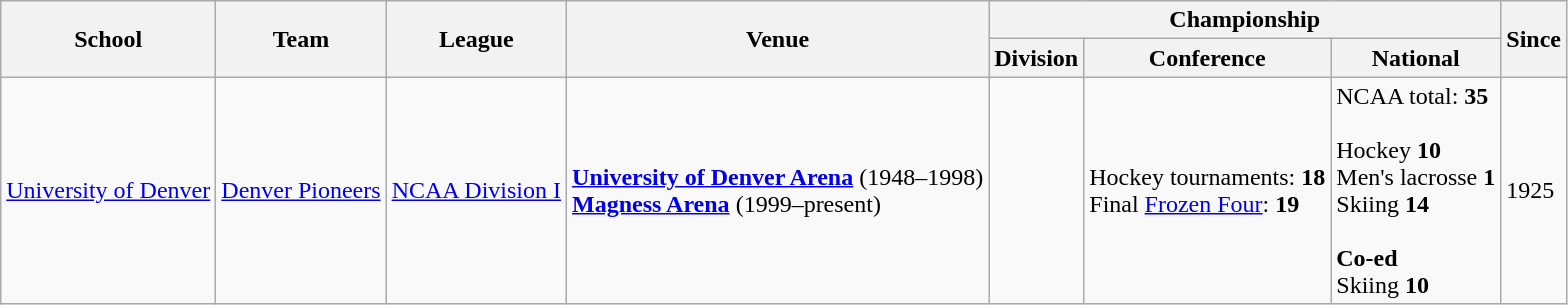<table class="wikitable">
<tr>
<th rowspan=2>School</th>
<th rowspan=2>Team</th>
<th rowspan=2>League</th>
<th rowspan=2>Venue</th>
<th colspan=3>Championship</th>
<th rowspan=2>Since</th>
</tr>
<tr>
<th>Division</th>
<th>Conference</th>
<th>National</th>
</tr>
<tr>
<td><a href='#'>University of Denver</a></td>
<td><a href='#'>Denver Pioneers</a></td>
<td><a href='#'>NCAA Division I</a></td>
<td><strong><a href='#'>University of Denver Arena</a></strong> (1948–1998)<br><strong><a href='#'>Magness Arena</a></strong> (1999–present)</td>
<td></td>
<td>Hockey tournaments: <strong>18</strong><br>Final <a href='#'>Frozen Four</a>: <strong>19</strong></td>
<td>NCAA total: <strong>35</strong><br><br>Hockey <strong>10</strong> <br>Men's lacrosse <strong>1</strong> <br>Skiing <strong>14</strong><br><br><strong>Co-ed</strong><br>Skiing <strong>10</strong></td>
<td>1925</td>
</tr>
</table>
